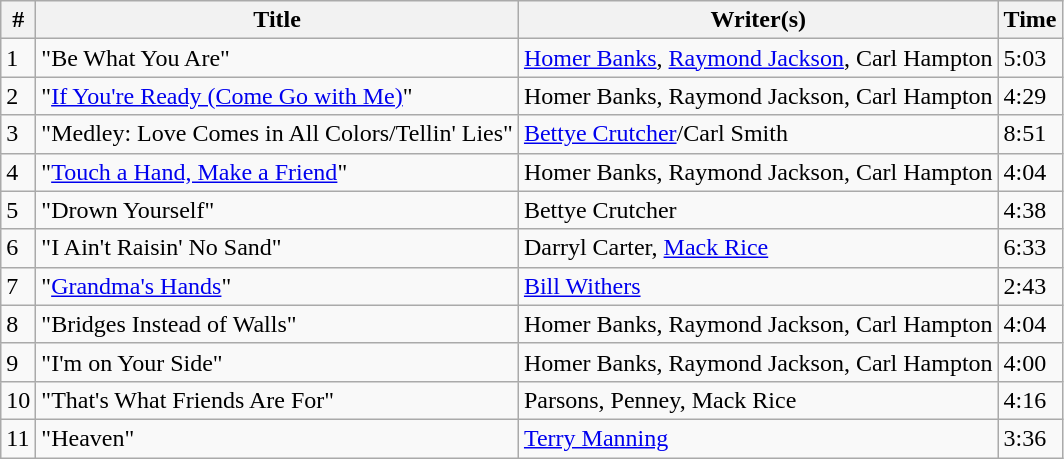<table class="wikitable">
<tr>
<th>#</th>
<th>Title</th>
<th>Writer(s)</th>
<th>Time</th>
</tr>
<tr>
<td>1</td>
<td>"Be What You Are"</td>
<td><a href='#'>Homer Banks</a>, <a href='#'>Raymond Jackson</a>, Carl Hampton</td>
<td>5:03</td>
</tr>
<tr>
<td>2</td>
<td>"<a href='#'>If You're Ready (Come Go with Me)</a>"</td>
<td>Homer Banks, Raymond Jackson, Carl Hampton</td>
<td>4:29</td>
</tr>
<tr>
<td>3</td>
<td>"Medley: Love Comes in All Colors/Tellin' Lies"</td>
<td><a href='#'>Bettye Crutcher</a>/Carl Smith</td>
<td>8:51</td>
</tr>
<tr>
<td>4</td>
<td>"<a href='#'>Touch a Hand, Make a Friend</a>"</td>
<td>Homer Banks, Raymond Jackson, Carl Hampton</td>
<td>4:04</td>
</tr>
<tr>
<td>5</td>
<td>"Drown Yourself"</td>
<td>Bettye Crutcher</td>
<td>4:38</td>
</tr>
<tr>
<td>6</td>
<td>"I Ain't Raisin' No Sand"</td>
<td>Darryl Carter, <a href='#'>Mack Rice</a></td>
<td>6:33</td>
</tr>
<tr>
<td>7</td>
<td>"<a href='#'>Grandma's Hands</a>"</td>
<td><a href='#'>Bill Withers</a></td>
<td>2:43</td>
</tr>
<tr>
<td>8</td>
<td>"Bridges Instead of Walls"</td>
<td>Homer Banks, Raymond Jackson, Carl Hampton</td>
<td>4:04</td>
</tr>
<tr>
<td>9</td>
<td>"I'm on Your Side"</td>
<td>Homer Banks, Raymond Jackson, Carl Hampton</td>
<td>4:00</td>
</tr>
<tr>
<td>10</td>
<td>"That's What Friends Are For"</td>
<td>Parsons, Penney, Mack Rice</td>
<td>4:16</td>
</tr>
<tr>
<td>11</td>
<td>"Heaven"</td>
<td><a href='#'>Terry Manning</a></td>
<td>3:36</td>
</tr>
</table>
